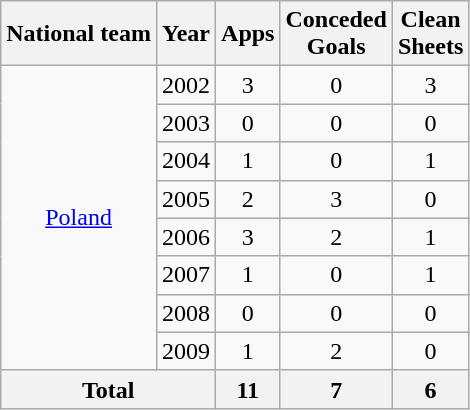<table class="wikitable" style="text-align:center">
<tr>
<th>National team</th>
<th>Year</th>
<th>Apps</th>
<th>Conceded<br>Goals</th>
<th>Clean<br>Sheets</th>
</tr>
<tr>
<td rowspan="8" style="vertical-align:center;"><a href='#'>Poland</a></td>
<td>2002</td>
<td>3</td>
<td>0</td>
<td>3</td>
</tr>
<tr>
<td>2003</td>
<td>0</td>
<td>0</td>
<td>0</td>
</tr>
<tr>
<td>2004</td>
<td>1</td>
<td>0</td>
<td>1</td>
</tr>
<tr>
<td>2005</td>
<td>2</td>
<td>3</td>
<td>0</td>
</tr>
<tr>
<td>2006</td>
<td>3</td>
<td>2</td>
<td>1</td>
</tr>
<tr>
<td>2007</td>
<td>1</td>
<td>0</td>
<td>1</td>
</tr>
<tr>
<td>2008</td>
<td>0</td>
<td>0</td>
<td>0</td>
</tr>
<tr>
<td>2009</td>
<td>1</td>
<td>2</td>
<td>0</td>
</tr>
<tr>
<th colspan="2">Total</th>
<th>11</th>
<th>7</th>
<th>6</th>
</tr>
</table>
